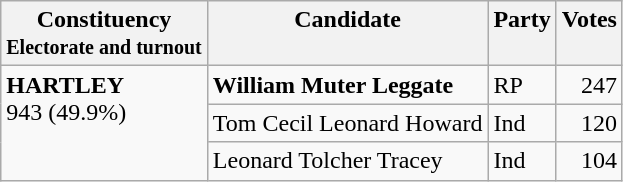<table class="wikitable">
<tr>
<th align="left">Constituency<br><small>Electorate and turnout</small></th>
<th align="center" valign="top">Candidate</th>
<th align="center" valign="top">Party</th>
<th align="center" valign="top">Votes</th>
</tr>
<tr>
<td valign="top" rowspan="3"><strong>HARTLEY</strong><br>943 (49.9%)</td>
<td align="left"><strong>William Muter Leggate</strong></td>
<td align="left">RP</td>
<td align="right">247</td>
</tr>
<tr>
<td align="left">Tom Cecil Leonard Howard</td>
<td align="left">Ind</td>
<td align="right">120</td>
</tr>
<tr>
<td align="left">Leonard Tolcher Tracey</td>
<td align="left">Ind</td>
<td align="right">104</td>
</tr>
</table>
